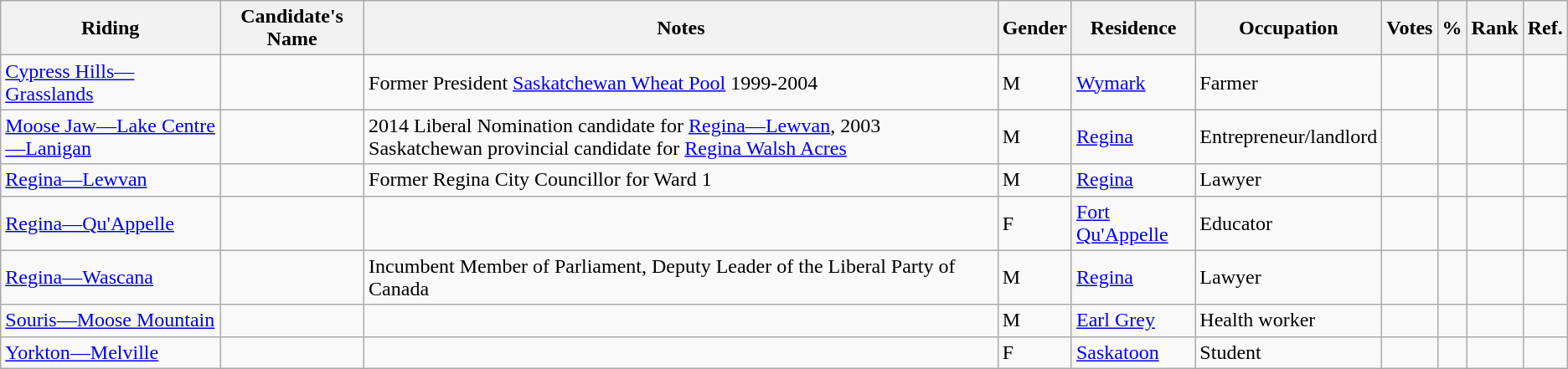<table class="wikitable sortable">
<tr>
<th>Riding</th>
<th>Candidate's Name</th>
<th>Notes</th>
<th>Gender</th>
<th>Residence</th>
<th>Occupation</th>
<th>Votes</th>
<th>%</th>
<th>Rank</th>
<th>Ref.</th>
</tr>
<tr>
<td><a href='#'>Cypress Hills—Grasslands</a></td>
<td></td>
<td>Former President <a href='#'>Saskatchewan Wheat Pool</a> 1999-2004</td>
<td>M</td>
<td><a href='#'>Wymark</a></td>
<td>Farmer</td>
<td></td>
<td></td>
<td></td>
<td></td>
</tr>
<tr>
<td><a href='#'>Moose Jaw—Lake Centre—Lanigan</a></td>
<td></td>
<td>2014 Liberal Nomination candidate for <a href='#'>Regina—Lewvan</a>,  2003 Saskatchewan provincial candidate for <a href='#'>Regina Walsh Acres</a></td>
<td>M</td>
<td><a href='#'>Regina</a></td>
<td>Entrepreneur/landlord</td>
<td></td>
<td></td>
<td></td>
<td></td>
</tr>
<tr>
<td><a href='#'>Regina—Lewvan</a></td>
<td></td>
<td>Former Regina City Councillor for Ward 1</td>
<td>M</td>
<td><a href='#'>Regina</a></td>
<td>Lawyer</td>
<td></td>
<td></td>
<td></td>
<td></td>
</tr>
<tr>
<td><a href='#'>Regina—Qu'Appelle</a></td>
<td></td>
<td></td>
<td>F</td>
<td><a href='#'>Fort Qu'Appelle</a></td>
<td>Educator</td>
<td></td>
<td></td>
<td></td>
<td></td>
</tr>
<tr>
<td><a href='#'>Regina—Wascana</a></td>
<td></td>
<td>Incumbent Member of Parliament, Deputy Leader of the Liberal Party of Canada</td>
<td>M</td>
<td><a href='#'>Regina</a></td>
<td>Lawyer</td>
<td></td>
<td></td>
<td></td>
<td></td>
</tr>
<tr>
<td><a href='#'>Souris—Moose Mountain</a></td>
<td></td>
<td></td>
<td>M</td>
<td><a href='#'>Earl Grey</a></td>
<td>Health worker</td>
<td></td>
<td></td>
<td></td>
<td></td>
</tr>
<tr>
<td><a href='#'>Yorkton—Melville</a></td>
<td></td>
<td></td>
<td>F</td>
<td><a href='#'>Saskatoon</a></td>
<td>Student</td>
<td></td>
<td></td>
<td></td>
<td></td>
</tr>
</table>
